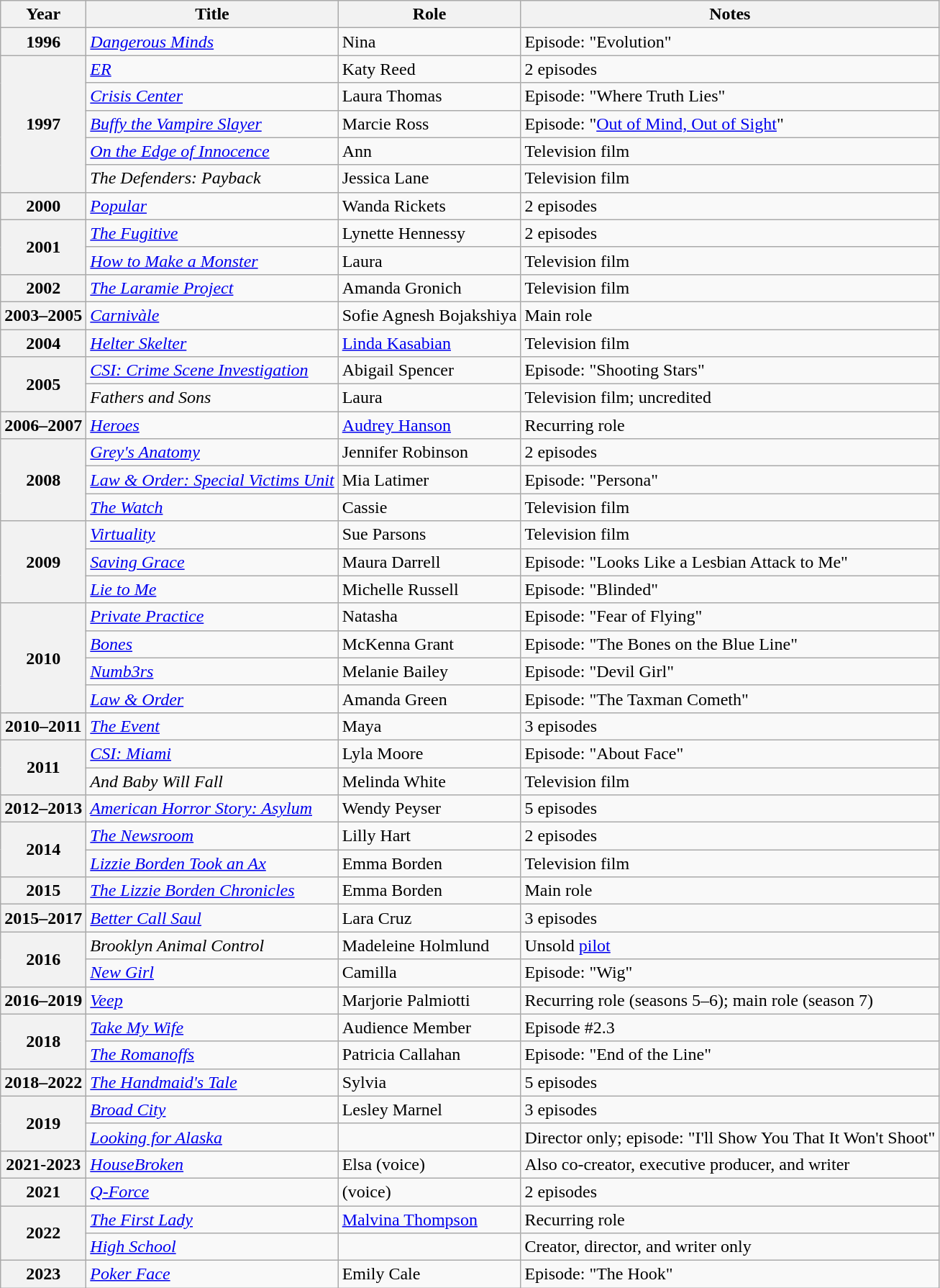<table class="wikitable plainrowheaders sortable">
<tr>
<th scope="col">Year</th>
<th scope="col">Title</th>
<th scope="col">Role</th>
<th scope="col" class="unsortable">Notes</th>
</tr>
<tr>
<th scope="row">1996</th>
<td><em><a href='#'>Dangerous Minds</a></em></td>
<td>Nina</td>
<td>Episode: "Evolution"</td>
</tr>
<tr>
<th rowspan="5" scope="row">1997</th>
<td><em><a href='#'>ER</a></em></td>
<td>Katy Reed</td>
<td>2 episodes</td>
</tr>
<tr>
<td><em><a href='#'>Crisis Center</a></em></td>
<td>Laura Thomas</td>
<td>Episode: "Where Truth Lies"</td>
</tr>
<tr>
<td><em><a href='#'>Buffy the Vampire Slayer</a></em></td>
<td>Marcie Ross</td>
<td>Episode: "<a href='#'>Out of Mind, Out of Sight</a>"</td>
</tr>
<tr>
<td><em><a href='#'>On the Edge of Innocence</a></em></td>
<td>Ann</td>
<td>Television film</td>
</tr>
<tr>
<td data-sort-value="Defenders: Payback, The"><em>The Defenders: Payback</em></td>
<td>Jessica Lane</td>
<td>Television film</td>
</tr>
<tr>
<th scope="row">2000</th>
<td><em><a href='#'>Popular</a></em></td>
<td>Wanda Rickets</td>
<td>2 episodes</td>
</tr>
<tr>
<th rowspan="2" scope="row">2001</th>
<td data-sort-value="Fugitive, The"><em><a href='#'>The Fugitive</a></em></td>
<td>Lynette Hennessy</td>
<td>2 episodes</td>
</tr>
<tr>
<td><em><a href='#'>How to Make a Monster</a></em></td>
<td>Laura</td>
<td>Television film</td>
</tr>
<tr>
<th scope="row">2002</th>
<td data-sort-value="Laramie Project, The"><em><a href='#'>The Laramie Project</a></em></td>
<td>Amanda Gronich</td>
<td>Television film</td>
</tr>
<tr>
<th scope="row">2003–2005</th>
<td><em><a href='#'>Carnivàle</a></em></td>
<td>Sofie Agnesh Bojakshiya</td>
<td>Main role</td>
</tr>
<tr>
<th scope="row">2004</th>
<td><em><a href='#'>Helter Skelter</a></em></td>
<td><a href='#'>Linda Kasabian</a></td>
<td>Television film</td>
</tr>
<tr>
<th rowspan="2" scope="row">2005</th>
<td><em><a href='#'>CSI: Crime Scene Investigation</a></em></td>
<td>Abigail Spencer</td>
<td>Episode: "Shooting Stars"</td>
</tr>
<tr>
<td><em>Fathers and Sons</em></td>
<td>Laura</td>
<td>Television film; uncredited</td>
</tr>
<tr>
<th scope="row">2006–2007</th>
<td><em><a href='#'>Heroes</a></em></td>
<td><a href='#'>Audrey Hanson</a></td>
<td>Recurring role</td>
</tr>
<tr>
<th rowspan="3" scope="row">2008</th>
<td><em><a href='#'>Grey's Anatomy</a></em></td>
<td>Jennifer Robinson</td>
<td>2 episodes</td>
</tr>
<tr>
<td><em><a href='#'>Law & Order: Special Victims Unit</a></em></td>
<td>Mia Latimer</td>
<td>Episode: "Persona"</td>
</tr>
<tr>
<td data-sort-value="Watch, The"><em><a href='#'>The Watch</a></em></td>
<td>Cassie</td>
<td>Television film</td>
</tr>
<tr>
<th rowspan="3" scope="row">2009</th>
<td><em><a href='#'>Virtuality</a></em></td>
<td>Sue Parsons</td>
<td>Television film</td>
</tr>
<tr>
<td><em><a href='#'>Saving Grace</a></em></td>
<td>Maura Darrell</td>
<td>Episode: "Looks Like a Lesbian Attack to Me"</td>
</tr>
<tr>
<td><em><a href='#'>Lie to Me</a></em></td>
<td>Michelle Russell</td>
<td>Episode: "Blinded"</td>
</tr>
<tr>
<th rowspan="4" scope="row">2010</th>
<td><em><a href='#'>Private Practice</a></em></td>
<td>Natasha</td>
<td>Episode: "Fear of Flying"</td>
</tr>
<tr>
<td><em><a href='#'>Bones</a></em></td>
<td>McKenna Grant</td>
<td>Episode: "The Bones on the Blue Line"</td>
</tr>
<tr>
<td><em><a href='#'>Numb3rs</a></em></td>
<td>Melanie Bailey</td>
<td>Episode: "Devil Girl"</td>
</tr>
<tr>
<td><em><a href='#'>Law & Order</a></em></td>
<td>Amanda Green</td>
<td>Episode: "The Taxman Cometh"</td>
</tr>
<tr>
<th scope="row">2010–2011</th>
<td data-sort-value="Event, The"><em><a href='#'>The Event</a></em></td>
<td>Maya</td>
<td>3 episodes</td>
</tr>
<tr>
<th rowspan="2" scope="row">2011</th>
<td><em><a href='#'>CSI: Miami</a></em></td>
<td>Lyla Moore</td>
<td>Episode: "About Face"</td>
</tr>
<tr>
<td><em>And Baby Will Fall</em></td>
<td>Melinda White</td>
<td>Television film</td>
</tr>
<tr>
<th scope="row">2012–2013</th>
<td><em><a href='#'>American Horror Story: Asylum</a></em></td>
<td>Wendy Peyser</td>
<td>5 episodes</td>
</tr>
<tr>
<th rowspan="2" scope="row">2014</th>
<td data-sort-value="Newsroom, The"><em><a href='#'>The Newsroom</a></em></td>
<td>Lilly Hart</td>
<td>2 episodes</td>
</tr>
<tr>
<td><em><a href='#'>Lizzie Borden Took an Ax</a></em></td>
<td>Emma Borden</td>
<td>Television film</td>
</tr>
<tr>
<th scope="row">2015</th>
<td data-sort-value="Lizzie Borden Chronicles, The"><em><a href='#'>The Lizzie Borden Chronicles</a></em></td>
<td>Emma Borden</td>
<td>Main role</td>
</tr>
<tr>
<th scope="row">2015–2017</th>
<td><em><a href='#'>Better Call Saul</a></em></td>
<td>Lara Cruz</td>
<td>3 episodes</td>
</tr>
<tr>
<th rowspan="2" scope="row">2016</th>
<td><em>Brooklyn Animal Control</em></td>
<td>Madeleine Holmlund</td>
<td>Unsold <a href='#'>pilot</a></td>
</tr>
<tr>
<td><em><a href='#'>New Girl</a></em></td>
<td>Camilla</td>
<td>Episode: "Wig"</td>
</tr>
<tr>
<th scope="row">2016–2019</th>
<td><em><a href='#'>Veep</a></em></td>
<td>Marjorie Palmiotti</td>
<td>Recurring role (seasons 5–6); main role (season 7)</td>
</tr>
<tr>
<th rowspan="2" scope="row">2018</th>
<td><em><a href='#'>Take My Wife</a></em></td>
<td>Audience Member</td>
<td>Episode #2.3</td>
</tr>
<tr>
<td data-sort-value="Romanoffs, The"><em><a href='#'>The Romanoffs</a></em></td>
<td>Patricia Callahan</td>
<td>Episode: "End of the Line"</td>
</tr>
<tr>
<th scope="row">2018–2022</th>
<td data-sort-value="Handmaid's Tale, The"><em><a href='#'>The Handmaid's Tale</a></em></td>
<td>Sylvia</td>
<td>5 episodes</td>
</tr>
<tr>
<th rowspan="2" scope="row">2019</th>
<td><em><a href='#'>Broad City</a></em></td>
<td>Lesley Marnel</td>
<td>3 episodes</td>
</tr>
<tr>
<td><em><a href='#'>Looking for Alaska</a></em></td>
<td></td>
<td>Director only; episode: "I'll Show You That It Won't Shoot"</td>
</tr>
<tr>
<th scope="row">2021-2023</th>
<td><em><a href='#'>HouseBroken</a></em></td>
<td>Elsa (voice)</td>
<td>Also co-creator, executive producer, and writer</td>
</tr>
<tr>
<th scope="row">2021</th>
<td><em><a href='#'>Q-Force</a></em></td>
<td>(voice)</td>
<td>2 episodes</td>
</tr>
<tr>
<th rowspan="2" scope="row">2022</th>
<td data-sort-value="First Lady, The"><em><a href='#'>The First Lady</a></em></td>
<td><a href='#'>Malvina Thompson</a></td>
<td>Recurring role</td>
</tr>
<tr>
<td><em><a href='#'>High School</a></em></td>
<td></td>
<td>Creator, director, and writer only</td>
</tr>
<tr>
<th scope="row">2023</th>
<td><em><a href='#'>Poker Face</a></em></td>
<td>Emily Cale</td>
<td>Episode: "The Hook"</td>
</tr>
</table>
